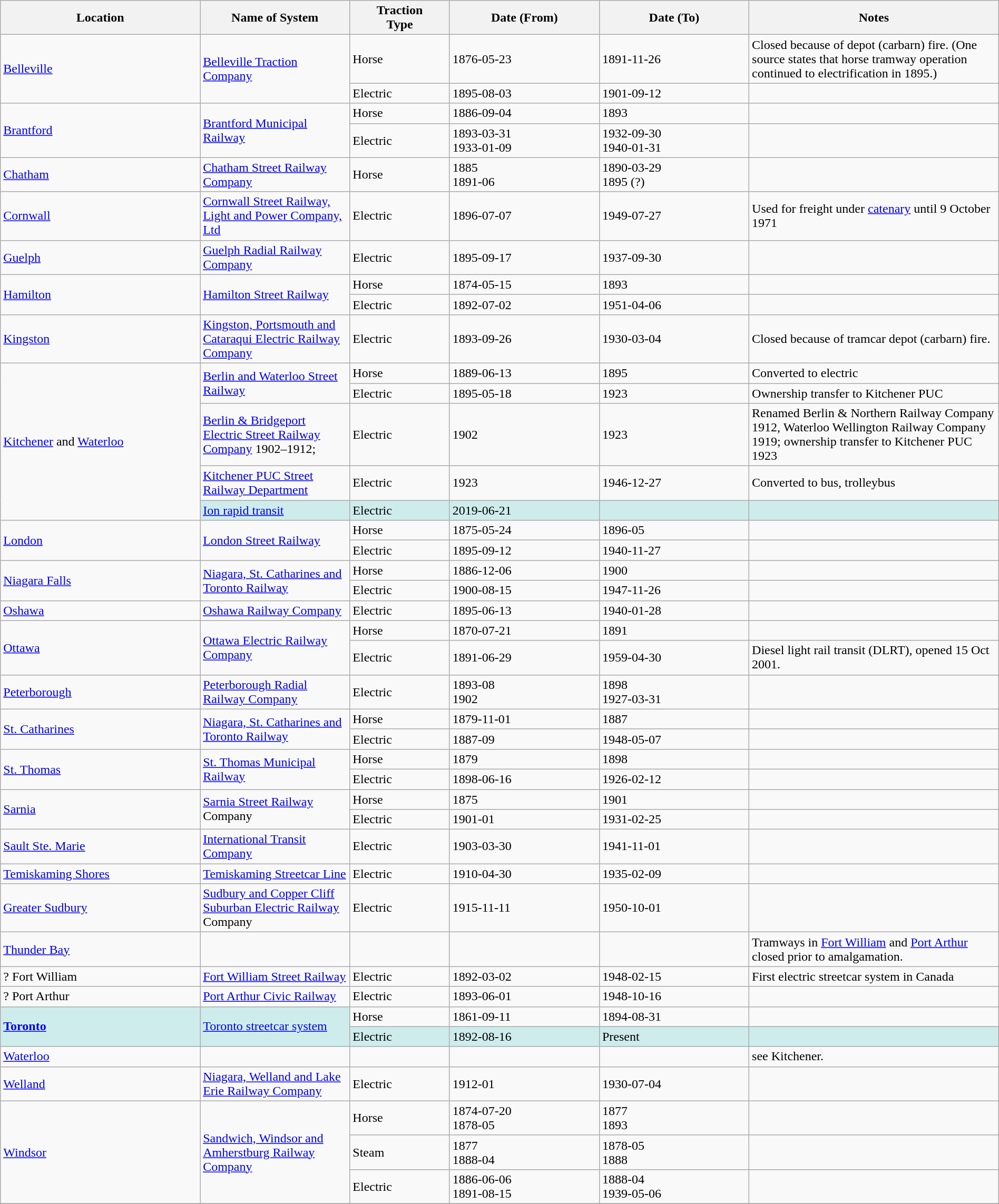<table class="wikitable sortable" width=100%>
<tr>
<th width="20%">Location</th>
<th width="15%">Name of System</th>
<th width=10%>Traction<br>Type</th>
<th width=15%>Date (From)</th>
<th width=15%>Date (To)</th>
<th width=25%>Notes</th>
</tr>
<tr>
<td rowspan="2"><a href='#'>Belleville</a></td>
<td rowspan="2"><a href='#'>Belleville Traction Company</a></td>
<td>Horse</td>
<td>1876-05-23</td>
<td>1891-11-26</td>
<td>Closed because of depot (carbarn) fire. (One source states that horse tramway operation continued to electrification in 1895.)</td>
</tr>
<tr>
<td>Electric</td>
<td>1895-08-03</td>
<td>1901-09-12</td>
<td> </td>
</tr>
<tr>
<td rowspan="2"><a href='#'>Brantford</a></td>
<td rowspan="2"><a href='#'>Brantford Municipal Railway</a></td>
<td>Horse</td>
<td>1886-09-04</td>
<td>1893</td>
<td> </td>
</tr>
<tr>
<td>Electric</td>
<td>1893-03-31<br>1933-01-09</td>
<td>1932-09-30<br>1940-01-31</td>
<td> </td>
</tr>
<tr>
<td><a href='#'>Chatham</a></td>
<td><a href='#'>Chatham Street Railway Company</a></td>
<td>Horse</td>
<td>1885<br>1891-06</td>
<td>1890-03-29<br>1895 (?)</td>
<td></td>
</tr>
<tr>
<td><a href='#'>Cornwall</a></td>
<td><a href='#'>Cornwall Street Railway, Light and Power Company, Ltd</a></td>
<td>Electric</td>
<td>1896-07-07</td>
<td>1949-07-27</td>
<td>Used for freight under <a href='#'>catenary</a> until 9 October 1971</td>
</tr>
<tr>
<td><a href='#'>Guelph</a></td>
<td><a href='#'>Guelph Radial Railway Company</a></td>
<td>Electric</td>
<td>1895-09-17</td>
<td>1937-09-30</td>
<td></td>
</tr>
<tr>
<td rowspan="2"><a href='#'>Hamilton</a></td>
<td rowspan="2"><a href='#'>Hamilton Street Railway</a></td>
<td>Horse</td>
<td>1874-05-15</td>
<td>1893</td>
<td> </td>
</tr>
<tr>
<td>Electric</td>
<td>1892-07-02</td>
<td>1951-04-06</td>
<td> </td>
</tr>
<tr>
<td><a href='#'>Kingston</a></td>
<td><a href='#'>Kingston, Portsmouth and Cataraqui Electric Railway Company</a></td>
<td>Electric</td>
<td>1893-09-26</td>
<td>1930-03-04</td>
<td>Closed because of tramcar depot (carbarn) fire.</td>
</tr>
<tr>
<td rowspan="5"><a href='#'>Kitchener</a> and <a href='#'>Waterloo</a></td>
<td rowspan="2"><a href='#'>Berlin and Waterloo Street Railway</a></td>
<td>Horse</td>
<td>1889-06-13</td>
<td>1895</td>
<td>Converted to electric</td>
</tr>
<tr>
<td>Electric</td>
<td>1895-05-18</td>
<td>1923</td>
<td>Ownership transfer to Kitchener PUC</td>
</tr>
<tr>
<td><a href='#'>Berlin & Bridgeport Electric Street Railway Company</a> 1902–1912;</td>
<td>Electric</td>
<td>1902</td>
<td>1923</td>
<td>Renamed Berlin & Northern Railway Company 1912, Waterloo Wellington Railway Company 1919; ownership transfer to Kitchener PUC 1923</td>
</tr>
<tr>
<td><a href='#'>Kitchener PUC Street Railway Department</a></td>
<td>Electric</td>
<td>1923</td>
<td>1946-12-27</td>
<td>Converted to bus, trolleybus</td>
</tr>
<tr>
<td style="background:#CFECEC"><a href='#'>Ion rapid transit</a></td>
<td style="background:#CFECEC">Electric</td>
<td style="background:#CFECEC">2019-06-21</td>
<td style="background:#CFECEC"></td>
<td style="background:#CFECEC"></td>
</tr>
<tr>
<td rowspan="2"><a href='#'>London</a></td>
<td rowspan="2"><a href='#'> London Street Railway</a></td>
<td>Horse</td>
<td>1875-05-24</td>
<td>1896-05</td>
<td> </td>
</tr>
<tr>
<td>Electric</td>
<td>1895-09-12</td>
<td>1940-11-27</td>
<td> </td>
</tr>
<tr>
<td rowspan="2"><a href='#'>Niagara Falls</a></td>
<td rowspan="2"><a href='#'>Niagara, St. Catharines and Toronto Railway</a></td>
<td>Horse</td>
<td>1886-12-06</td>
<td>1900</td>
<td> </td>
</tr>
<tr>
<td>Electric</td>
<td>1900-08-15</td>
<td>1947-11-26</td>
<td> </td>
</tr>
<tr>
<td><a href='#'>Oshawa</a></td>
<td><a href='#'>Oshawa Railway Company</a></td>
<td>Electric</td>
<td>1895-06-13</td>
<td>1940-01-28</td>
<td> </td>
</tr>
<tr>
<td rowspan="2"><a href='#'>Ottawa</a></td>
<td rowspan="2"><a href='#'>Ottawa Electric Railway Company</a></td>
<td>Horse</td>
<td>1870-07-21</td>
<td>1891</td>
<td> </td>
</tr>
<tr>
<td>Electric</td>
<td>1891-06-29</td>
<td>1959-04-30</td>
<td>Diesel light rail transit (DLRT), opened 15 Oct 2001.</td>
</tr>
<tr>
<td><a href='#'>Peterborough</a></td>
<td><a href='#'>Peterborough Radial Railway Company</a></td>
<td>Electric</td>
<td>1893-08<br>1902</td>
<td>1898<br>1927-03-31</td>
<td> </td>
</tr>
<tr>
<td rowspan="2"><a href='#'>St. Catharines</a></td>
<td rowspan="2"><a href='#'>Niagara, St. Catharines and Toronto Railway</a></td>
<td>Horse</td>
<td>1879-11-01</td>
<td>1887</td>
<td> </td>
</tr>
<tr>
<td>Electric</td>
<td>1887-09</td>
<td>1948-05-07</td>
<td> </td>
</tr>
<tr>
<td rowspan="2"><a href='#'>St. Thomas</a></td>
<td rowspan="2"><a href='#'>St. Thomas Municipal Railway</a></td>
<td>Horse</td>
<td>1879</td>
<td>1898</td>
<td> </td>
</tr>
<tr>
<td>Electric</td>
<td>1898-06-16</td>
<td>1926-02-12</td>
<td> </td>
</tr>
<tr>
<td rowspan="2"><a href='#'>Sarnia</a></td>
<td rowspan="2"><a href='#'>Sarnia Street Railway</a> Company</td>
<td>Horse</td>
<td>1875</td>
<td>1901</td>
<td> </td>
</tr>
<tr>
<td>Electric</td>
<td>1901-01</td>
<td>1931-02-25</td>
<td> </td>
</tr>
<tr>
<td><a href='#'>Sault Ste. Marie</a></td>
<td><a href='#'>International Transit Company</a></td>
<td>Electric</td>
<td>1903-03-30</td>
<td>1941-11-01</td>
<td> </td>
</tr>
<tr>
<td><a href='#'>Temiskaming Shores</a></td>
<td><a href='#'>Temiskaming Streetcar Line</a></td>
<td>Electric</td>
<td>1910-04-30</td>
<td>1935-02-09</td>
<td></td>
</tr>
<tr>
<td><a href='#'>Greater Sudbury</a></td>
<td><a href='#'>Sudbury and Copper Cliff Suburban Electric Railway</a> Company</td>
<td>Electric</td>
<td>1915-11-11</td>
<td>1950-10-01</td>
<td> </td>
</tr>
<tr>
<td><a href='#'>Thunder Bay</a></td>
<td> </td>
<td> </td>
<td> </td>
<td> </td>
<td>Tramways in <a href='#'>Fort William</a> and <a href='#'>Port Arthur</a> closed prior to amalgamation.</td>
</tr>
<tr>
<td>? Fort William</td>
<td><a href='#'>Fort William Street Railway</a></td>
<td>Electric</td>
<td>1892-03-02</td>
<td>1948-02-15</td>
<td>First electric streetcar system in Canada</td>
</tr>
<tr>
<td>? Port Arthur</td>
<td><a href='#'>Port Arthur Civic Railway</a></td>
<td>Electric</td>
<td>1893-06-01</td>
<td>1948-10-16</td>
<td> </td>
</tr>
<tr>
<td rowspan="2" style="background:#CFECEC"><strong><a href='#'>Toronto</a></strong></td>
<td rowspan="2" style="background:#CFECEC"><a href='#'>Toronto streetcar system</a></td>
<td>Horse</td>
<td>1861-09-11</td>
<td>1894-08-31</td>
<td> </td>
</tr>
<tr>
<td style="background:#CFECEC">Electric</td>
<td style="background:#CFECEC">1892-08-16</td>
<td style="background:#CFECEC">Present</td>
<td style="background:#CFECEC"></td>
</tr>
<tr>
<td><a href='#'>Waterloo</a></td>
<td> </td>
<td> </td>
<td> </td>
<td> </td>
<td>see Kitchener.</td>
</tr>
<tr>
<td><a href='#'>Welland</a></td>
<td><a href='#'>Niagara, Welland and Lake Erie Railway Company</a></td>
<td>Electric</td>
<td>1912-01</td>
<td>1930-07-04</td>
<td> </td>
</tr>
<tr>
<td rowspan="3"><a href='#'>Windsor</a></td>
<td rowspan="3"><a href='#'>Sandwich, Windsor and Amherstburg Railway Company</a></td>
<td>Horse</td>
<td>1874-07-20<br>1878-05</td>
<td>1877<br>1893</td>
<td> </td>
</tr>
<tr>
<td>Steam</td>
<td>1877<br>1888-04</td>
<td>1878-05<br>1888</td>
<td> </td>
</tr>
<tr>
<td>Electric</td>
<td>1886-06-06<br>1891-08-15</td>
<td>1888-04<br>1939-05-06</td>
<td> </td>
</tr>
<tr>
</tr>
</table>
